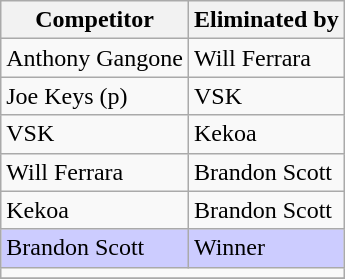<table class="wikitable">
<tr>
<th>Competitor</th>
<th>Eliminated by</th>
</tr>
<tr>
<td>Anthony Gangone</td>
<td>Will Ferrara</td>
</tr>
<tr>
<td>Joe Keys (p)</td>
<td>VSK</td>
</tr>
<tr>
<td>VSK</td>
<td>Kekoa</td>
</tr>
<tr>
<td>Will Ferrara</td>
<td>Brandon Scott</td>
</tr>
<tr>
<td>Kekoa</td>
<td>Brandon Scott</td>
</tr>
<tr style="background: #CCCCFF;">
<td>Brandon Scott</td>
<td>Winner</td>
</tr>
<tr>
<td colspan="2"></td>
</tr>
<tr>
</tr>
</table>
